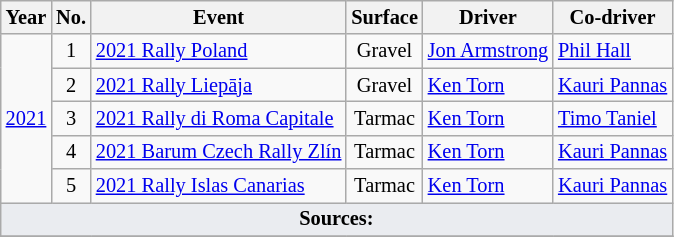<table class="wikitable" style="font-size: 85%; ">
<tr>
<th>Year</th>
<th>No.</th>
<th>Event</th>
<th>Surface</th>
<th>Driver</th>
<th>Co-driver</th>
</tr>
<tr>
<td align="center" rowspan="5"><a href='#'>2021</a></td>
<td align="center">1</td>
<td> <a href='#'>2021 Rally Poland</a></td>
<td align="center">Gravel</td>
<td> <a href='#'>Jon Armstrong</a></td>
<td> <a href='#'>Phil Hall</a></td>
</tr>
<tr>
<td align="center">2</td>
<td> <a href='#'>2021 Rally Liepāja</a></td>
<td align="center">Gravel</td>
<td> <a href='#'>Ken Torn</a></td>
<td> <a href='#'>Kauri Pannas</a></td>
</tr>
<tr>
<td align="center">3</td>
<td> <a href='#'>2021 Rally di Roma Capitale</a></td>
<td align="center">Tarmac</td>
<td> <a href='#'>Ken Torn</a></td>
<td> <a href='#'>Timo Taniel</a></td>
</tr>
<tr>
<td align="center">4</td>
<td> <a href='#'>2021 Barum Czech Rally Zlín</a></td>
<td align="center">Tarmac</td>
<td> <a href='#'>Ken Torn</a></td>
<td> <a href='#'>Kauri Pannas</a></td>
</tr>
<tr>
<td align="center">5</td>
<td> <a href='#'>2021 Rally Islas Canarias</a></td>
<td align="center">Tarmac</td>
<td> <a href='#'>Ken Torn</a></td>
<td> <a href='#'>Kauri Pannas</a></td>
</tr>
<tr>
<td colspan="6" style="background-color:#EAECF0;text-align:center"><strong>Sources:</strong></td>
</tr>
<tr>
</tr>
</table>
